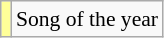<table class="wikitable plainrowheaders" style="font-size:90%;">
<tr>
<td style="background-color:#FFFF99"></td>
<td>Song of the year</td>
</tr>
</table>
